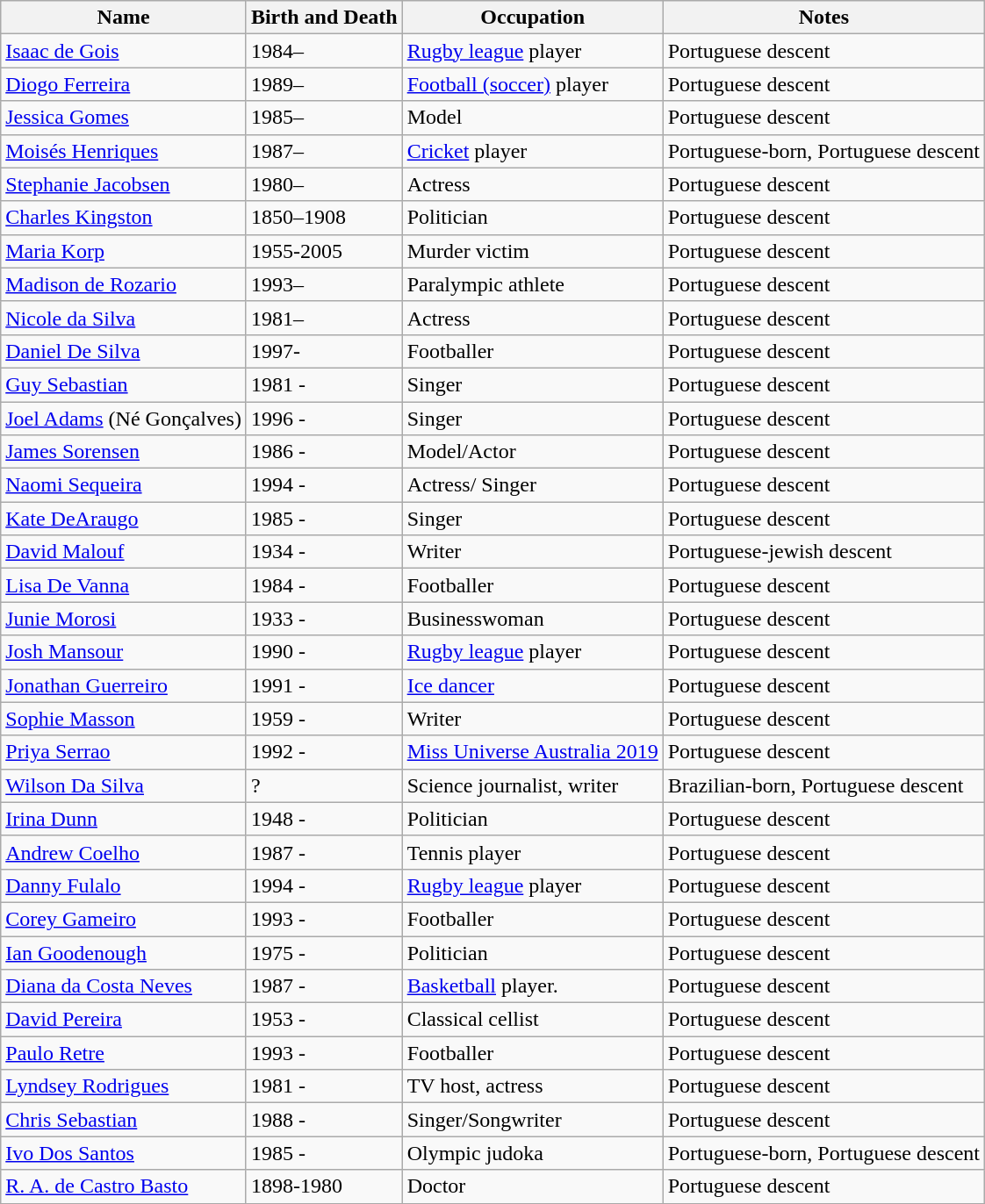<table class="wikitable" border="1">
<tr>
<th>Name</th>
<th>Birth and Death</th>
<th>Occupation</th>
<th>Notes</th>
</tr>
<tr>
<td><a href='#'>Isaac de Gois</a></td>
<td>1984–</td>
<td><a href='#'>Rugby league</a> player</td>
<td>Portuguese descent</td>
</tr>
<tr>
<td><a href='#'>Diogo Ferreira</a></td>
<td>1989–</td>
<td><a href='#'>Football (soccer)</a> player</td>
<td>Portuguese descent</td>
</tr>
<tr>
<td><a href='#'>Jessica Gomes</a></td>
<td>1985–</td>
<td>Model</td>
<td>Portuguese descent</td>
</tr>
<tr>
<td><a href='#'>Moisés Henriques</a></td>
<td>1987–</td>
<td><a href='#'>Cricket</a> player</td>
<td>Portuguese-born, Portuguese descent</td>
</tr>
<tr>
<td><a href='#'>Stephanie Jacobsen</a></td>
<td>1980–</td>
<td>Actress</td>
<td>Portuguese descent</td>
</tr>
<tr>
<td><a href='#'>Charles Kingston</a></td>
<td>1850–1908</td>
<td>Politician</td>
<td>Portuguese descent</td>
</tr>
<tr>
<td><a href='#'>Maria Korp</a></td>
<td>1955-2005</td>
<td>Murder victim</td>
<td>Portuguese descent</td>
</tr>
<tr>
<td><a href='#'>Madison de Rozario</a></td>
<td>1993–</td>
<td>Paralympic athlete</td>
<td>Portuguese descent</td>
</tr>
<tr>
<td><a href='#'>Nicole da Silva</a></td>
<td>1981–</td>
<td>Actress</td>
<td>Portuguese descent</td>
</tr>
<tr>
<td><a href='#'>Daniel De Silva</a></td>
<td>1997-</td>
<td>Footballer</td>
<td>Portuguese descent</td>
</tr>
<tr>
<td><a href='#'>Guy Sebastian</a></td>
<td>1981 -</td>
<td>Singer</td>
<td>Portuguese descent</td>
</tr>
<tr>
<td><a href='#'>Joel Adams</a> (Né Gonçalves)</td>
<td>1996 -</td>
<td>Singer</td>
<td>Portuguese descent</td>
</tr>
<tr>
<td><a href='#'>James Sorensen</a></td>
<td>1986 -</td>
<td>Model/Actor</td>
<td>Portuguese descent</td>
</tr>
<tr>
<td><a href='#'>Naomi Sequeira</a></td>
<td>1994 -</td>
<td>Actress/ Singer</td>
<td>Portuguese descent</td>
</tr>
<tr>
<td><a href='#'>Kate DeAraugo</a></td>
<td>1985 -</td>
<td>Singer</td>
<td>Portuguese descent</td>
</tr>
<tr>
<td><a href='#'>David Malouf</a></td>
<td>1934 -</td>
<td>Writer</td>
<td>Portuguese-jewish descent</td>
</tr>
<tr>
<td><a href='#'>Lisa De Vanna</a></td>
<td>1984 -</td>
<td>Footballer</td>
<td>Portuguese descent</td>
</tr>
<tr>
<td><a href='#'>Junie Morosi</a></td>
<td>1933 -</td>
<td>Businesswoman</td>
<td>Portuguese descent</td>
</tr>
<tr>
<td><a href='#'>Josh Mansour</a></td>
<td>1990 -</td>
<td><a href='#'>Rugby league</a> player</td>
<td>Portuguese descent</td>
</tr>
<tr>
<td><a href='#'>Jonathan Guerreiro</a></td>
<td>1991 -</td>
<td><a href='#'>Ice dancer</a></td>
<td>Portuguese descent</td>
</tr>
<tr>
<td><a href='#'>Sophie Masson</a></td>
<td>1959 -</td>
<td>Writer</td>
<td>Portuguese descent</td>
</tr>
<tr>
<td><a href='#'>Priya Serrao</a></td>
<td>1992 -</td>
<td><a href='#'>Miss Universe Australia 2019</a></td>
<td>Portuguese descent</td>
</tr>
<tr>
<td><a href='#'>Wilson Da Silva</a></td>
<td>?</td>
<td>Science journalist, writer</td>
<td>Brazilian-born, Portuguese descent</td>
</tr>
<tr>
<td><a href='#'>Irina Dunn</a></td>
<td>1948 -</td>
<td>Politician</td>
<td>Portuguese descent</td>
</tr>
<tr>
<td><a href='#'>Andrew Coelho</a></td>
<td>1987 -</td>
<td>Tennis player</td>
<td>Portuguese descent</td>
</tr>
<tr>
<td><a href='#'>Danny Fulalo</a></td>
<td>1994 -</td>
<td><a href='#'>Rugby league</a> player</td>
<td>Portuguese descent</td>
</tr>
<tr>
<td><a href='#'>Corey Gameiro</a></td>
<td>1993 -</td>
<td>Footballer</td>
<td>Portuguese descent</td>
</tr>
<tr>
<td><a href='#'>Ian Goodenough</a></td>
<td>1975 -</td>
<td>Politician</td>
<td>Portuguese descent</td>
</tr>
<tr>
<td><a href='#'>Diana da Costa Neves</a></td>
<td>1987 -</td>
<td><a href='#'>Basketball</a> player.</td>
<td>Portuguese descent</td>
</tr>
<tr>
<td><a href='#'>David Pereira</a></td>
<td>1953 -</td>
<td>Classical cellist</td>
<td>Portuguese descent</td>
</tr>
<tr>
<td><a href='#'>Paulo Retre</a></td>
<td>1993 -</td>
<td>Footballer</td>
<td>Portuguese descent</td>
</tr>
<tr>
<td><a href='#'>Lyndsey Rodrigues</a></td>
<td>1981 -</td>
<td>TV host, actress</td>
<td>Portuguese descent</td>
</tr>
<tr>
<td><a href='#'>Chris Sebastian</a></td>
<td>1988 -</td>
<td>Singer/Songwriter</td>
<td>Portuguese descent</td>
</tr>
<tr>
<td><a href='#'>Ivo Dos Santos</a></td>
<td>1985 -</td>
<td>Olympic judoka</td>
<td>Portuguese-born, Portuguese descent</td>
</tr>
<tr>
<td><a href='#'>R. A. de Castro Basto</a></td>
<td>1898-1980</td>
<td>Doctor</td>
<td>Portuguese descent</td>
</tr>
<tr>
</tr>
</table>
